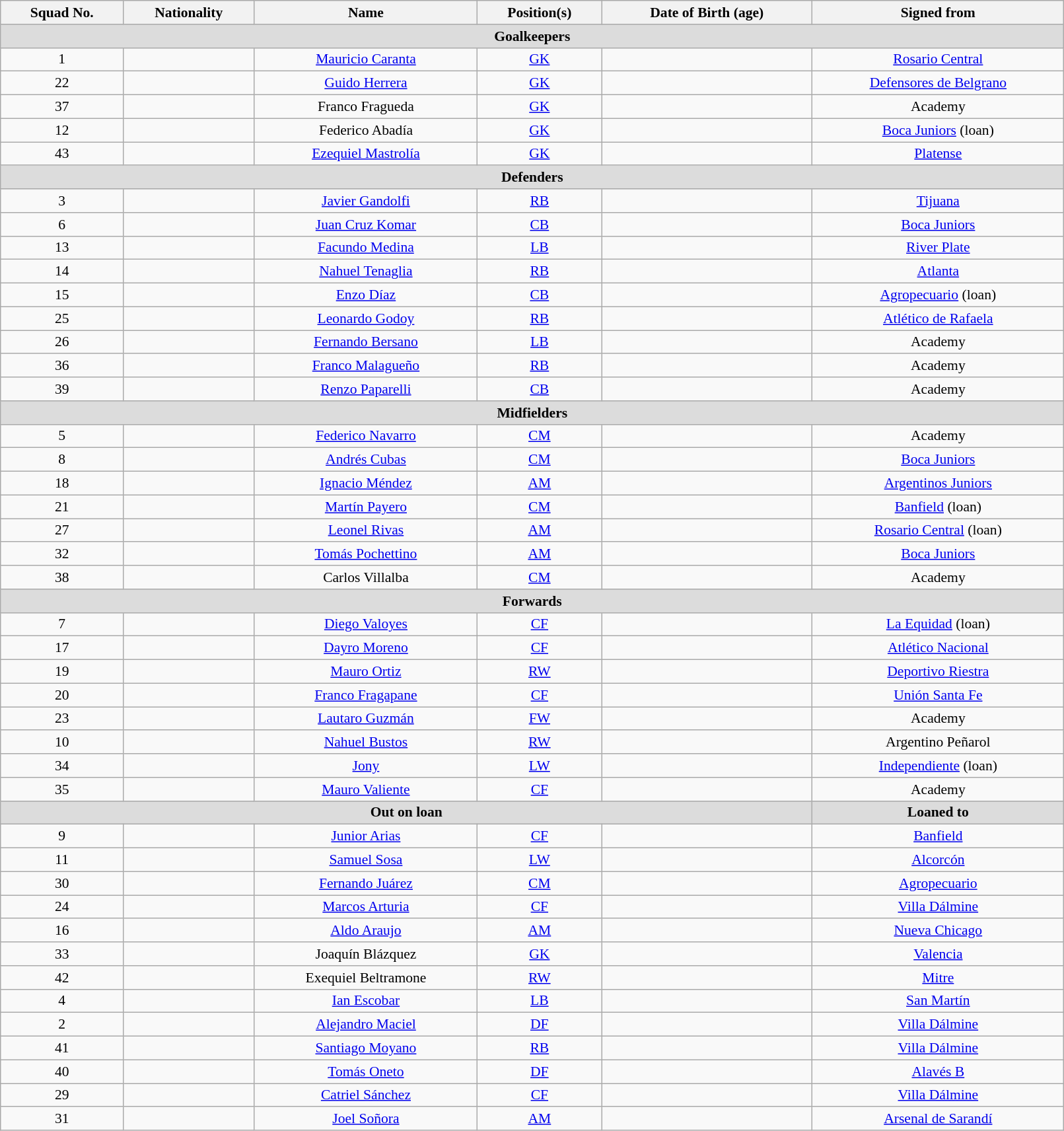<table class="wikitable sortable" style="text-align:center; font-size:90%; width:85%;">
<tr>
<th style="background:#; color:; text-align:center;">Squad No.</th>
<th style="background:#; color:; text-align:center;">Nationality</th>
<th style="background:#; color:; text-align:center;">Name</th>
<th style="background:#; color:; text-align:center;">Position(s)</th>
<th style="background:#; color:; text-align:center;">Date of Birth (age)</th>
<th style="background:#; color:; text-align:center;">Signed from</th>
</tr>
<tr>
<th colspan="6" style="background:#dcdcdc; text-align:center;">Goalkeepers</th>
</tr>
<tr>
<td>1</td>
<td></td>
<td><a href='#'>Mauricio Caranta</a></td>
<td><a href='#'>GK</a></td>
<td></td>
<td> <a href='#'>Rosario Central</a></td>
</tr>
<tr>
<td>22</td>
<td></td>
<td><a href='#'>Guido Herrera</a></td>
<td><a href='#'>GK</a></td>
<td></td>
<td> <a href='#'>Defensores de Belgrano</a></td>
</tr>
<tr>
<td>37</td>
<td></td>
<td>Franco Fragueda</td>
<td><a href='#'>GK</a></td>
<td></td>
<td>Academy</td>
</tr>
<tr>
<td>12</td>
<td></td>
<td>Federico Abadía</td>
<td><a href='#'>GK</a></td>
<td></td>
<td> <a href='#'>Boca Juniors</a> (loan)</td>
</tr>
<tr>
<td>43</td>
<td></td>
<td><a href='#'>Ezequiel Mastrolía</a></td>
<td><a href='#'>GK</a></td>
<td></td>
<td> <a href='#'>Platense</a></td>
</tr>
<tr>
<th colspan="7" style="background:#dcdcdc; text-align:center;">Defenders</th>
</tr>
<tr>
<td>3</td>
<td></td>
<td><a href='#'>Javier Gandolfi</a></td>
<td><a href='#'>RB</a></td>
<td></td>
<td> <a href='#'>Tijuana</a></td>
</tr>
<tr>
<td>6</td>
<td></td>
<td><a href='#'>Juan Cruz Komar</a></td>
<td><a href='#'>CB</a></td>
<td></td>
<td> <a href='#'>Boca Juniors</a></td>
</tr>
<tr>
<td>13</td>
<td></td>
<td><a href='#'>Facundo Medina</a></td>
<td><a href='#'>LB</a></td>
<td></td>
<td> <a href='#'>River Plate</a></td>
</tr>
<tr>
<td>14</td>
<td></td>
<td><a href='#'>Nahuel Tenaglia</a></td>
<td><a href='#'>RB</a></td>
<td></td>
<td> <a href='#'>Atlanta</a></td>
</tr>
<tr>
<td>15</td>
<td></td>
<td><a href='#'>Enzo Díaz</a></td>
<td><a href='#'>CB</a></td>
<td></td>
<td> <a href='#'>Agropecuario</a> (loan)</td>
</tr>
<tr>
<td>25</td>
<td></td>
<td><a href='#'>Leonardo Godoy</a></td>
<td><a href='#'>RB</a></td>
<td></td>
<td> <a href='#'>Atlético de Rafaela</a></td>
</tr>
<tr>
<td>26</td>
<td></td>
<td><a href='#'>Fernando Bersano</a></td>
<td><a href='#'>LB</a></td>
<td></td>
<td>Academy</td>
</tr>
<tr>
<td>36</td>
<td></td>
<td><a href='#'>Franco Malagueño</a></td>
<td><a href='#'>RB</a></td>
<td></td>
<td>Academy</td>
</tr>
<tr>
<td>39</td>
<td></td>
<td><a href='#'>Renzo Paparelli</a></td>
<td><a href='#'>CB</a></td>
<td></td>
<td>Academy</td>
</tr>
<tr>
<th colspan="7" style="background:#dcdcdc; text-align:center;">Midfielders</th>
</tr>
<tr>
<td>5</td>
<td></td>
<td><a href='#'>Federico Navarro</a></td>
<td><a href='#'>CM</a></td>
<td></td>
<td>Academy</td>
</tr>
<tr>
<td>8</td>
<td></td>
<td><a href='#'>Andrés Cubas</a></td>
<td><a href='#'>CM</a></td>
<td></td>
<td> <a href='#'>Boca Juniors</a></td>
</tr>
<tr>
<td>18</td>
<td></td>
<td><a href='#'>Ignacio Méndez</a></td>
<td><a href='#'>AM</a></td>
<td></td>
<td> <a href='#'>Argentinos Juniors</a></td>
</tr>
<tr>
<td>21</td>
<td></td>
<td><a href='#'>Martín Payero</a></td>
<td><a href='#'>CM</a></td>
<td></td>
<td> <a href='#'>Banfield</a> (loan)</td>
</tr>
<tr>
<td>27</td>
<td></td>
<td><a href='#'>Leonel Rivas</a></td>
<td><a href='#'>AM</a></td>
<td></td>
<td> <a href='#'>Rosario Central</a> (loan)</td>
</tr>
<tr>
<td>32</td>
<td></td>
<td><a href='#'>Tomás Pochettino</a></td>
<td><a href='#'>AM</a></td>
<td></td>
<td> <a href='#'>Boca Juniors</a></td>
</tr>
<tr>
<td>38</td>
<td></td>
<td>Carlos Villalba</td>
<td><a href='#'>CM</a></td>
<td></td>
<td>Academy</td>
</tr>
<tr>
<th colspan="7" style="background:#dcdcdc; text-align:center;">Forwards</th>
</tr>
<tr>
<td>7</td>
<td></td>
<td><a href='#'>Diego Valoyes</a></td>
<td><a href='#'>CF</a></td>
<td></td>
<td> <a href='#'>La Equidad</a> (loan)</td>
</tr>
<tr>
<td>17</td>
<td></td>
<td><a href='#'>Dayro Moreno</a></td>
<td><a href='#'>CF</a></td>
<td></td>
<td> <a href='#'>Atlético Nacional</a></td>
</tr>
<tr>
<td>19</td>
<td></td>
<td><a href='#'>Mauro Ortiz</a></td>
<td><a href='#'>RW</a></td>
<td></td>
<td> <a href='#'>Deportivo Riestra</a></td>
</tr>
<tr>
<td>20</td>
<td></td>
<td><a href='#'>Franco Fragapane</a></td>
<td><a href='#'>CF</a></td>
<td></td>
<td> <a href='#'>Unión Santa Fe</a></td>
</tr>
<tr>
<td>23</td>
<td></td>
<td><a href='#'>Lautaro Guzmán</a></td>
<td><a href='#'>FW</a></td>
<td></td>
<td>Academy</td>
</tr>
<tr>
<td>10</td>
<td></td>
<td><a href='#'>Nahuel Bustos</a></td>
<td><a href='#'>RW</a></td>
<td></td>
<td> Argentino Peñarol</td>
</tr>
<tr>
<td>34</td>
<td></td>
<td><a href='#'>Jony</a></td>
<td><a href='#'>LW</a></td>
<td></td>
<td> <a href='#'>Independiente</a> (loan)</td>
</tr>
<tr>
<td>35</td>
<td></td>
<td><a href='#'>Mauro Valiente</a></td>
<td><a href='#'>CF</a></td>
<td></td>
<td>Academy</td>
</tr>
<tr>
<th colspan="5" style="background:#dcdcdc; text-align:center;">Out on loan</th>
<th colspan="1" style="background:#dcdcdc; text-align:center;">Loaned to</th>
</tr>
<tr>
<td>9</td>
<td></td>
<td><a href='#'>Junior Arias</a></td>
<td><a href='#'>CF</a></td>
<td></td>
<td> <a href='#'>Banfield</a></td>
</tr>
<tr>
<td>11</td>
<td></td>
<td><a href='#'>Samuel Sosa</a></td>
<td><a href='#'>LW</a></td>
<td></td>
<td> <a href='#'>Alcorcón</a></td>
</tr>
<tr>
<td>30</td>
<td></td>
<td><a href='#'>Fernando Juárez</a></td>
<td><a href='#'>CM</a></td>
<td></td>
<td> <a href='#'>Agropecuario</a></td>
</tr>
<tr>
<td>24</td>
<td></td>
<td><a href='#'>Marcos Arturia</a></td>
<td><a href='#'>CF</a></td>
<td></td>
<td> <a href='#'>Villa Dálmine</a></td>
</tr>
<tr>
<td>16</td>
<td></td>
<td><a href='#'>Aldo Araujo</a></td>
<td><a href='#'>AM</a></td>
<td></td>
<td> <a href='#'>Nueva Chicago</a></td>
</tr>
<tr>
<td>33</td>
<td></td>
<td>Joaquín Blázquez</td>
<td><a href='#'>GK</a></td>
<td></td>
<td> <a href='#'>Valencia</a></td>
</tr>
<tr>
<td>42</td>
<td></td>
<td>Exequiel Beltramone</td>
<td><a href='#'>RW</a></td>
<td></td>
<td> <a href='#'>Mitre</a></td>
</tr>
<tr>
<td>4</td>
<td></td>
<td><a href='#'>Ian Escobar</a></td>
<td><a href='#'>LB</a></td>
<td></td>
<td> <a href='#'>San Martín</a></td>
</tr>
<tr>
<td>2</td>
<td></td>
<td><a href='#'>Alejandro Maciel</a></td>
<td><a href='#'>DF</a></td>
<td></td>
<td> <a href='#'>Villa Dálmine</a></td>
</tr>
<tr>
<td>41</td>
<td></td>
<td><a href='#'>Santiago Moyano</a></td>
<td><a href='#'>RB</a></td>
<td></td>
<td> <a href='#'>Villa Dálmine</a></td>
</tr>
<tr>
<td>40</td>
<td></td>
<td><a href='#'>Tomás Oneto</a></td>
<td><a href='#'>DF</a></td>
<td></td>
<td> <a href='#'>Alavés B</a></td>
</tr>
<tr>
<td>29</td>
<td></td>
<td><a href='#'>Catriel Sánchez</a></td>
<td><a href='#'>CF</a></td>
<td></td>
<td> <a href='#'>Villa Dálmine</a></td>
</tr>
<tr>
<td>31</td>
<td></td>
<td><a href='#'>Joel Soñora</a></td>
<td><a href='#'>AM</a></td>
<td></td>
<td> <a href='#'>Arsenal de Sarandí</a></td>
</tr>
</table>
